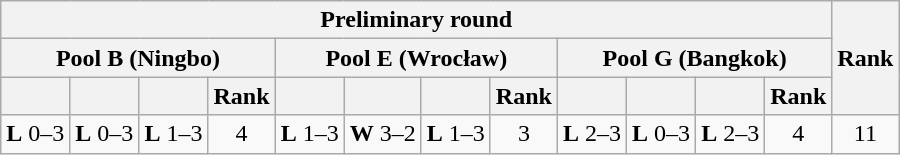<table class="wikitable" style="font-size:100%;">
<tr>
<th colspan=12>Preliminary round</th>
<th rowspan=3>Rank</th>
</tr>
<tr>
<th colspan=4>Pool B (Ningbo)</th>
<th colspan=4>Pool E (Wrocław)</th>
<th colspan=4>Pool G (Bangkok)</th>
</tr>
<tr>
<th></th>
<th></th>
<th></th>
<th>Rank</th>
<th></th>
<th></th>
<th></th>
<th>Rank</th>
<th></th>
<th></th>
<th></th>
<th>Rank</th>
</tr>
<tr align=center>
<td><strong>L</strong> 0–3</td>
<td><strong>L</strong> 0–3</td>
<td><strong>L</strong> 1–3</td>
<td>4</td>
<td><strong>L</strong> 1–3</td>
<td><strong>W</strong> 3–2</td>
<td><strong>L</strong> 1–3</td>
<td>3</td>
<td><strong>L</strong> 2–3</td>
<td><strong>L</strong> 0–3</td>
<td><strong>L</strong> 2–3</td>
<td>4</td>
<td>11</td>
</tr>
</table>
